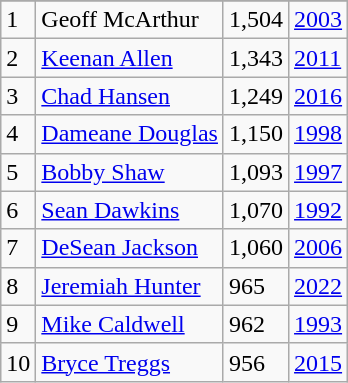<table class="wikitable">
<tr>
</tr>
<tr>
<td>1</td>
<td>Geoff McArthur</td>
<td>1,504</td>
<td><a href='#'>2003</a></td>
</tr>
<tr>
<td>2</td>
<td><a href='#'>Keenan Allen</a></td>
<td>1,343</td>
<td><a href='#'>2011</a></td>
</tr>
<tr>
<td>3</td>
<td><a href='#'>Chad Hansen</a></td>
<td>1,249</td>
<td><a href='#'>2016</a></td>
</tr>
<tr>
<td>4</td>
<td><a href='#'>Dameane Douglas</a></td>
<td>1,150</td>
<td><a href='#'>1998</a></td>
</tr>
<tr>
<td>5</td>
<td><a href='#'>Bobby Shaw</a></td>
<td>1,093</td>
<td><a href='#'>1997</a></td>
</tr>
<tr>
<td>6</td>
<td><a href='#'>Sean Dawkins</a></td>
<td>1,070</td>
<td><a href='#'>1992</a></td>
</tr>
<tr>
<td>7</td>
<td><a href='#'>DeSean Jackson</a></td>
<td>1,060</td>
<td><a href='#'>2006</a></td>
</tr>
<tr>
<td>8</td>
<td><a href='#'>Jeremiah Hunter</a></td>
<td>965</td>
<td><a href='#'>2022</a></td>
</tr>
<tr>
<td>9</td>
<td><a href='#'>Mike Caldwell</a></td>
<td>962</td>
<td><a href='#'>1993</a></td>
</tr>
<tr>
<td>10</td>
<td><a href='#'>Bryce Treggs</a></td>
<td>956</td>
<td><a href='#'>2015</a></td>
</tr>
</table>
